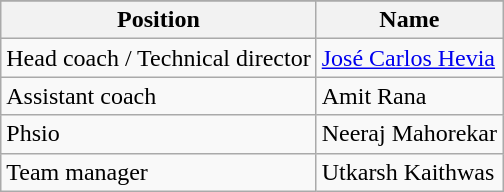<table class="wikitable" style="text-align: left">
<tr>
</tr>
<tr>
<th>Position</th>
<th>Name</th>
</tr>
<tr>
<td>Head coach / Technical director</td>
<td> <a href='#'>José Carlos Hevia</a></td>
</tr>
<tr>
<td>Assistant coach</td>
<td> Amit Rana</td>
</tr>
<tr>
<td>Phsio</td>
<td> Neeraj Mahorekar</td>
</tr>
<tr>
<td>Team manager</td>
<td> Utkarsh Kaithwas</td>
</tr>
</table>
